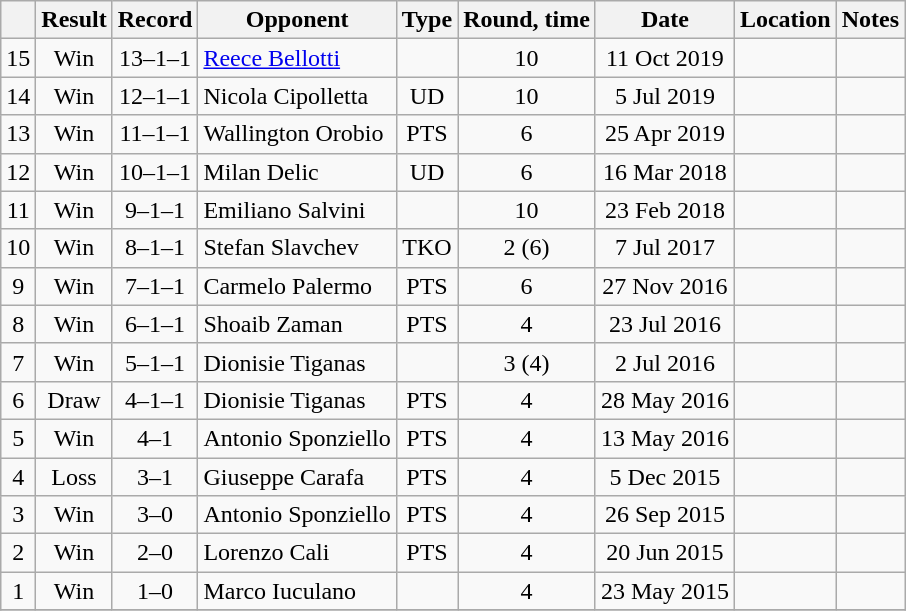<table class="wikitable" style="text-align:center">
<tr>
<th></th>
<th>Result</th>
<th>Record</th>
<th>Opponent</th>
<th>Type</th>
<th>Round, time</th>
<th>Date</th>
<th>Location</th>
<th>Notes</th>
</tr>
<tr>
<td>15</td>
<td>Win</td>
<td>13–1–1</td>
<td align=left><a href='#'>Reece Bellotti</a></td>
<td></td>
<td>10</td>
<td>11 Oct 2019</td>
<td align=left></td>
<td align=left></td>
</tr>
<tr>
<td>14</td>
<td>Win</td>
<td>12–1–1</td>
<td align=left>Nicola Cipolletta</td>
<td>UD</td>
<td>10</td>
<td>5 Jul 2019</td>
<td align=left></td>
<td align=left></td>
</tr>
<tr>
<td>13</td>
<td>Win</td>
<td>11–1–1</td>
<td align=left>Wallington Orobio</td>
<td>PTS</td>
<td>6</td>
<td>25 Apr 2019</td>
<td align=left></td>
<td></td>
</tr>
<tr>
<td>12</td>
<td>Win</td>
<td>10–1–1</td>
<td align=left>Milan Delic</td>
<td>UD</td>
<td>6</td>
<td>16 Mar 2018</td>
<td align=left></td>
<td></td>
</tr>
<tr>
<td>11</td>
<td>Win</td>
<td>9–1–1</td>
<td align=left>Emiliano Salvini</td>
<td></td>
<td>10</td>
<td>23 Feb 2018</td>
<td align=left></td>
<td align=left></td>
</tr>
<tr>
<td>10</td>
<td>Win</td>
<td>8–1–1</td>
<td align=left>Stefan Slavchev</td>
<td>TKO</td>
<td>2 (6)</td>
<td>7 Jul 2017</td>
<td align=left></td>
<td></td>
</tr>
<tr>
<td>9</td>
<td>Win</td>
<td>7–1–1</td>
<td align=left>Carmelo Palermo</td>
<td>PTS</td>
<td>6</td>
<td>27 Nov 2016</td>
<td align=left></td>
<td></td>
</tr>
<tr>
<td>8</td>
<td>Win</td>
<td>6–1–1</td>
<td align=left>Shoaib Zaman</td>
<td>PTS</td>
<td>4</td>
<td>23 Jul 2016</td>
<td align=left></td>
<td></td>
</tr>
<tr>
<td>7</td>
<td>Win</td>
<td>5–1–1</td>
<td align=left>Dionisie Tiganas</td>
<td></td>
<td>3 (4)</td>
<td>2 Jul 2016</td>
<td align=left></td>
<td></td>
</tr>
<tr>
<td>6</td>
<td>Draw</td>
<td>4–1–1</td>
<td align=left>Dionisie Tiganas</td>
<td>PTS</td>
<td>4</td>
<td>28 May 2016</td>
<td align=left></td>
<td></td>
</tr>
<tr>
<td>5</td>
<td>Win</td>
<td>4–1</td>
<td align=left>Antonio Sponziello</td>
<td>PTS</td>
<td>4</td>
<td>13 May 2016</td>
<td align=left></td>
<td></td>
</tr>
<tr>
<td>4</td>
<td>Loss</td>
<td>3–1</td>
<td align=left>Giuseppe Carafa</td>
<td>PTS</td>
<td>4</td>
<td>5 Dec 2015</td>
<td align=left></td>
<td></td>
</tr>
<tr>
<td>3</td>
<td>Win</td>
<td>3–0</td>
<td align=left>Antonio Sponziello</td>
<td>PTS</td>
<td>4</td>
<td>26 Sep 2015</td>
<td align=left></td>
<td></td>
</tr>
<tr>
<td>2</td>
<td>Win</td>
<td>2–0</td>
<td align=left>Lorenzo Cali</td>
<td>PTS</td>
<td>4</td>
<td>20 Jun 2015</td>
<td align=left></td>
<td></td>
</tr>
<tr>
<td>1</td>
<td>Win</td>
<td>1–0</td>
<td align=left>Marco Iuculano</td>
<td></td>
<td>4</td>
<td>23 May 2015</td>
<td align=left></td>
<td></td>
</tr>
<tr>
</tr>
</table>
